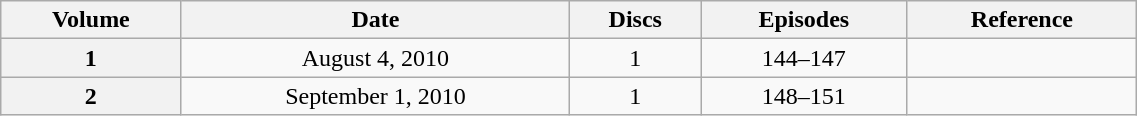<table class="wikitable" style="text-align: center; width: 60%;">
<tr>
<th scope="col" 175px;>Volume</th>
<th scope="col" 125px;>Date</th>
<th scope="col">Discs</th>
<th scope="col">Episodes</th>
<th scope="col">Reference</th>
</tr>
<tr>
<th scope="row">1</th>
<td>August 4, 2010</td>
<td>1</td>
<td>144–147</td>
<td></td>
</tr>
<tr>
<th scope="row">2</th>
<td>September 1, 2010</td>
<td>1</td>
<td>148–151</td>
<td></td>
</tr>
</table>
